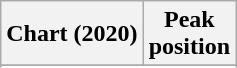<table class="wikitable sortable plainrowheaders" style="text-align:center">
<tr>
<th scope="col">Chart (2020)</th>
<th scope="col">Peak<br>position</th>
</tr>
<tr>
</tr>
<tr>
</tr>
<tr>
</tr>
<tr>
</tr>
<tr>
</tr>
<tr>
</tr>
<tr>
</tr>
<tr>
</tr>
<tr>
</tr>
<tr>
</tr>
<tr>
</tr>
</table>
